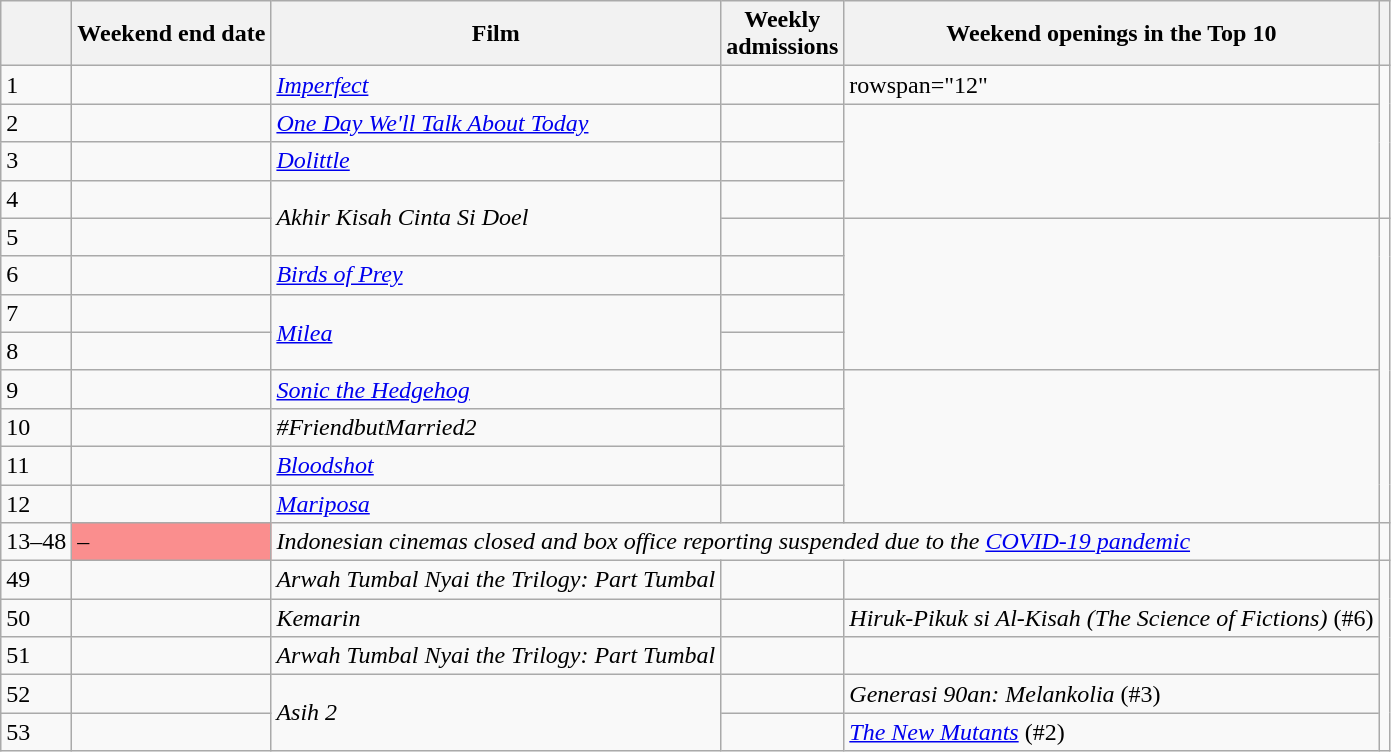<table class="wikitable sortable">
<tr>
<th></th>
<th>Weekend end date</th>
<th>Film</th>
<th>Weekly<br>admissions</th>
<th>Weekend openings in the Top 10</th>
<th class="unsortable"></th>
</tr>
<tr>
<td>1</td>
<td></td>
<td><em><a href='#'>Imperfect</a></em></td>
<td></td>
<td>rowspan="12" </td>
<td rowspan="4"></td>
</tr>
<tr>
<td>2</td>
<td></td>
<td><em><a href='#'>One Day We'll Talk About Today</a></em></td>
<td></td>
</tr>
<tr>
<td>3</td>
<td></td>
<td><em><a href='#'>Dolittle</a></em></td>
<td></td>
</tr>
<tr>
<td>4</td>
<td></td>
<td rowspan="2"><em>Akhir Kisah Cinta Si Doel</em></td>
<td></td>
</tr>
<tr>
<td>5</td>
<td></td>
<td></td>
<td rowspan="4"></td>
</tr>
<tr>
<td>6</td>
<td></td>
<td><em><a href='#'>Birds of Prey</a></em></td>
<td></td>
</tr>
<tr>
<td>7</td>
<td></td>
<td rowspan="2"><em><a href='#'>Milea</a></em></td>
<td></td>
</tr>
<tr>
<td>8</td>
<td></td>
<td></td>
</tr>
<tr>
<td>9</td>
<td></td>
<td><em><a href='#'>Sonic the Hedgehog</a></em></td>
<td></td>
<td rowspan="4"></td>
</tr>
<tr>
<td>10</td>
<td></td>
<td><em>#FriendbutMarried2</em></td>
<td></td>
</tr>
<tr>
<td>11</td>
<td></td>
<td><em><a href='#'>Bloodshot</a></em></td>
<td></td>
</tr>
<tr>
<td>12</td>
<td></td>
<td><em><a href='#'>Mariposa</a></em></td>
<td></td>
</tr>
<tr>
<td>13–48</td>
<td style="background: #fa8e8e;"> – </td>
<td colspan="3"><em>Indonesian cinemas closed and box office reporting suspended due to the <a href='#'>COVID-19 pandemic</a></em></td>
<td></td>
</tr>
<tr>
<td>49</td>
<td></td>
<td><em>Arwah Tumbal Nyai the Trilogy: Part Tumbal</em></td>
<td></td>
<td></td>
<td rowspan="5"></td>
</tr>
<tr>
<td>50</td>
<td></td>
<td><em>Kemarin</em></td>
<td></td>
<td><em>Hiruk-Pikuk si Al-Kisah (The Science of Fictions)</em> (#6)</td>
</tr>
<tr>
<td>51</td>
<td></td>
<td><em>Arwah Tumbal Nyai the Trilogy: Part Tumbal</em></td>
<td></td>
<td></td>
</tr>
<tr>
<td>52</td>
<td></td>
<td rowspan="2"><em>Asih 2</em></td>
<td></td>
<td><em>Generasi 90an: Melankolia</em> (#3)</td>
</tr>
<tr>
<td>53</td>
<td></td>
<td></td>
<td><em><a href='#'>The New Mutants</a></em> (#2)</td>
</tr>
</table>
